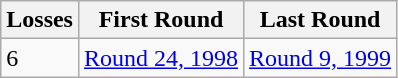<table class="wikitable">
<tr>
<th>Losses</th>
<th>First Round</th>
<th>Last Round</th>
</tr>
<tr>
<td>6</td>
<td><a href='#'>Round 24, 1998</a></td>
<td><a href='#'>Round 9, 1999</a></td>
</tr>
</table>
